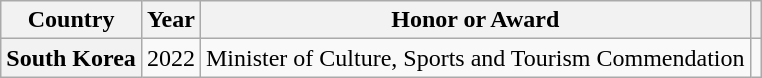<table class="wikitable plainrowheaders sortable" style="margin-right: 0;">
<tr>
<th scope="col">Country</th>
<th scope="col">Year</th>
<th scope="col">Honor or Award</th>
<th scope="col" class="unsortable"></th>
</tr>
<tr>
<th scope="row">South Korea</th>
<td style="text-align:center">2022</td>
<td>Minister of Culture, Sports and Tourism Commendation</td>
<td style="text-align:center"></td>
</tr>
</table>
